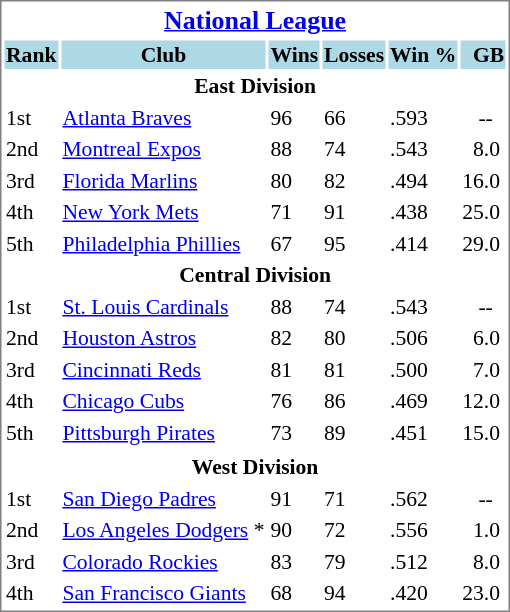<table cellpadding="1" style="width:auto;font-size: 90%; border: 1px solid gray;">
<tr align="center" style="font-size: larger;">
<th colspan=6><a href='#'>National League</a></th>
</tr>
<tr style="background:lightblue;">
<th>Rank</th>
<th>Club</th>
<th>Wins</th>
<th>Losses</th>
<th>Win %</th>
<th>  GB</th>
</tr>
<tr align="center" style="vertical-align: middle;" style="background:lightblue;">
<th colspan=6>East Division</th>
</tr>
<tr>
<td>1st</td>
<td><a href='#'>Atlanta Braves</a></td>
<td>96</td>
<td>66</td>
<td>.593</td>
<td>     --</td>
</tr>
<tr>
<td>2nd</td>
<td><a href='#'>Montreal Expos</a></td>
<td>88</td>
<td>74</td>
<td>.543</td>
<td>  8.0</td>
</tr>
<tr>
<td>3rd</td>
<td><a href='#'>Florida Marlins</a></td>
<td>80</td>
<td>82</td>
<td>.494</td>
<td>16.0</td>
</tr>
<tr>
<td>4th</td>
<td><a href='#'>New York Mets</a></td>
<td>71</td>
<td>91</td>
<td>.438</td>
<td>25.0</td>
</tr>
<tr>
<td>5th</td>
<td><a href='#'>Philadelphia Phillies</a></td>
<td>67</td>
<td>95</td>
<td>.414</td>
<td>29.0</td>
</tr>
<tr align="center" style="vertical-align: middle;" style="background:lightblue;">
<th colspan=6>Central Division</th>
</tr>
<tr>
<td>1st</td>
<td><a href='#'>St. Louis Cardinals</a></td>
<td>88</td>
<td>74</td>
<td>.543</td>
<td>     --</td>
</tr>
<tr>
<td>2nd</td>
<td><a href='#'>Houston Astros</a></td>
<td>82</td>
<td>80</td>
<td>.506</td>
<td>  6.0</td>
</tr>
<tr>
<td>3rd</td>
<td><a href='#'>Cincinnati Reds</a></td>
<td>81</td>
<td>81</td>
<td>.500</td>
<td>  7.0</td>
</tr>
<tr>
<td>4th</td>
<td><a href='#'>Chicago Cubs</a></td>
<td>76</td>
<td>86</td>
<td>.469</td>
<td>12.0</td>
</tr>
<tr>
<td>5th</td>
<td><a href='#'>Pittsburgh Pirates</a></td>
<td>73</td>
<td>89</td>
<td>.451</td>
<td>15.0</td>
</tr>
<tr>
</tr>
<tr align="center" style="vertical-align: middle;" style="background:lightblue;">
<th colspan=6>West Division</th>
</tr>
<tr>
<td>1st</td>
<td><a href='#'>San Diego Padres</a></td>
<td>91</td>
<td>71</td>
<td>.562</td>
<td>     --</td>
</tr>
<tr>
<td>2nd</td>
<td><a href='#'>Los Angeles Dodgers</a> *</td>
<td>90</td>
<td>72</td>
<td>.556</td>
<td>  1.0</td>
</tr>
<tr>
<td>3rd</td>
<td><a href='#'>Colorado Rockies</a></td>
<td>83</td>
<td>79</td>
<td>.512</td>
<td>  8.0</td>
</tr>
<tr>
<td>4th</td>
<td><a href='#'>San Francisco Giants</a></td>
<td>68</td>
<td>94</td>
<td>.420</td>
<td>23.0</td>
</tr>
</table>
